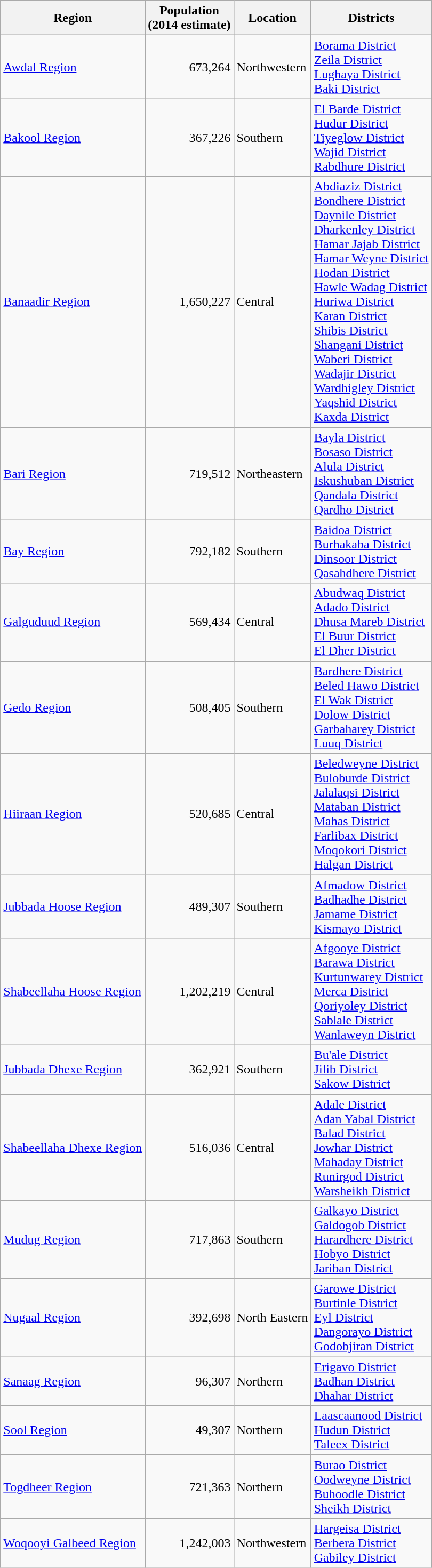<table class="wikitable sortable">
<tr>
<th>Region</th>
<th>Population<br>(2014 estimate)</th>
<th>Location</th>
<th>Districts</th>
</tr>
<tr>
<td><a href='#'>Awdal Region</a></td>
<td align=right>673,264</td>
<td>Northwestern</td>
<td><a href='#'>Borama District</a><br><a href='#'>Zeila District</a><br><a href='#'>Lughaya District</a><br><a href='#'>Baki District</a></td>
</tr>
<tr>
<td><a href='#'>Bakool Region</a></td>
<td align=right>367,226</td>
<td>Southern</td>
<td><a href='#'>El Barde District</a><br><a href='#'>Hudur District</a><br><a href='#'>Tiyeglow District</a><br><a href='#'>Wajid District</a><br> <a href='#'>Rabdhure District</a></td>
</tr>
<tr>
<td><a href='#'>Banaadir Region</a></td>
<td align=right>1,650,227</td>
<td>Central</td>
<td><a href='#'>Abdiaziz District</a><br><a href='#'>Bondhere District</a><br><a href='#'>Daynile District</a><br><a href='#'>Dharkenley District</a><br><a href='#'>Hamar Jajab District</a><br><a href='#'>Hamar Weyne District</a><br><a href='#'>Hodan District</a><br><a href='#'>Hawle Wadag District</a><br><a href='#'>Huriwa District</a><br><a href='#'>Karan District</a><br><a href='#'>Shibis District</a><br><a href='#'>Shangani District</a><br><a href='#'>Waberi District</a><br><a href='#'>Wadajir District</a><br><a href='#'>Wardhigley District</a><br><a href='#'>Yaqshid District</a> <br><a href='#'>Kaxda District</a></td>
</tr>
<tr>
<td><a href='#'>Bari Region</a></td>
<td align=right>719,512</td>
<td>Northeastern</td>
<td><a href='#'>Bayla District</a><br><a href='#'>Bosaso District</a><br><a href='#'>Alula District</a><br><a href='#'>Iskushuban District</a><br><a href='#'>Qandala District</a><br><a href='#'>Qardho District</a></td>
</tr>
<tr>
<td><a href='#'>Bay Region</a></td>
<td align=right>792,182</td>
<td>Southern</td>
<td><a href='#'>Baidoa District</a><br><a href='#'>Burhakaba District</a><br><a href='#'>Dinsoor District</a><br><a href='#'>Qasahdhere District</a></td>
</tr>
<tr>
<td><a href='#'>Galguduud Region</a></td>
<td align=right>569,434</td>
<td>Central</td>
<td><a href='#'>Abudwaq District</a><br><a href='#'>Adado District</a><br><a href='#'>Dhusa Mareb District</a><br><a href='#'>El Buur District</a><br><a href='#'>El Dher District</a></td>
</tr>
<tr>
<td><a href='#'>Gedo Region</a></td>
<td align=right>508,405</td>
<td>Southern</td>
<td><a href='#'>Bardhere District</a><br><a href='#'>Beled Hawo District</a><br><a href='#'>El Wak District</a><br><a href='#'>Dolow District</a><br><a href='#'>Garbaharey District</a><br><a href='#'>Luuq District</a></td>
</tr>
<tr>
<td><a href='#'>Hiiraan Region</a></td>
<td align=right>520,685</td>
<td>Central</td>
<td><a href='#'>Beledweyne District</a><br><a href='#'>Buloburde District</a><br><a href='#'>Jalalaqsi District</a><br><a href='#'>Mataban District</a><br><a href='#'>Mahas District</a><br><a href='#'>Farlibax District</a><br><a href='#'>Moqokori District</a><br><a href='#'>Halgan District</a></td>
</tr>
<tr>
<td><a href='#'>Jubbada Hoose Region</a></td>
<td align=right>489,307</td>
<td>Southern</td>
<td><a href='#'>Afmadow District</a><br> <a href='#'>Badhadhe District</a><br><a href='#'>Jamame District</a><br><a href='#'>Kismayo District</a></td>
</tr>
<tr>
<td><a href='#'>Shabeellaha Hoose Region</a></td>
<td align=right>1,202,219</td>
<td>Central</td>
<td><a href='#'>Afgooye District</a><br><a href='#'>Barawa District</a><br><a href='#'>Kurtunwarey District</a><br><a href='#'>Merca District</a><br><a href='#'>Qoriyoley District</a><br><a href='#'>Sablale District</a><br><a href='#'>Wanlaweyn District</a></td>
</tr>
<tr>
<td><a href='#'>Jubbada Dhexe Region</a></td>
<td align=right>362,921</td>
<td>Southern</td>
<td><a href='#'>Bu'ale District</a><br><a href='#'>Jilib District</a><br><a href='#'>Sakow District</a></td>
</tr>
<tr>
<td><a href='#'>Shabeellaha Dhexe Region</a></td>
<td align=right>516,036</td>
<td>Central</td>
<td><a href='#'>Adale District</a><br><a href='#'>Adan Yabal District</a><br><a href='#'>Balad District</a><br><a href='#'>Jowhar District</a><br><a href='#'>Mahaday District</a><br><a href='#'>Runirgod District</a><br><a href='#'>Warsheikh District</a></td>
</tr>
<tr>
<td><a href='#'>Mudug Region</a></td>
<td align=right>717,863</td>
<td>Southern</td>
<td><a href='#'>Galkayo District</a><br><a href='#'>Galdogob District</a><br><a href='#'>Harardhere District</a><br><a href='#'>Hobyo District</a><br><a href='#'>Jariban District</a></td>
</tr>
<tr>
<td><a href='#'>Nugaal Region</a></td>
<td align=right>392,698</td>
<td>North Eastern</td>
<td><a href='#'>Garowe District</a><br><a href='#'>Burtinle District</a><br><a href='#'>Eyl District</a><br><a href='#'>Dangorayo District</a><br><a href='#'>Godobjiran District</a></td>
</tr>
<tr>
<td><a href='#'>Sanaag Region</a></td>
<td align=right>96,307</td>
<td>Northern</td>
<td><a href='#'>Erigavo District</a><br> <a href='#'>Badhan District</a><br><a href='#'>Dhahar District</a></td>
</tr>
<tr>
<td><a href='#'>Sool Region</a></td>
<td align=right>49,307</td>
<td>Northern</td>
<td><a href='#'>Laascaanood District</a><br> <a href='#'>Hudun District</a><br><a href='#'>Taleex District</a></td>
</tr>
<tr>
<td><a href='#'>Togdheer Region</a></td>
<td align=right>721,363</td>
<td>Northern</td>
<td><a href='#'>Burao District</a><br><a href='#'>Oodweyne District</a><br><a href='#'>Buhoodle District</a><br><a href='#'>Sheikh District</a></td>
</tr>
<tr>
<td><a href='#'>Woqooyi Galbeed Region</a></td>
<td align=right>1,242,003</td>
<td>Northwestern</td>
<td><a href='#'>Hargeisa District</a><br><a href='#'>Berbera District</a><br><a href='#'>Gabiley District</a></td>
</tr>
</table>
